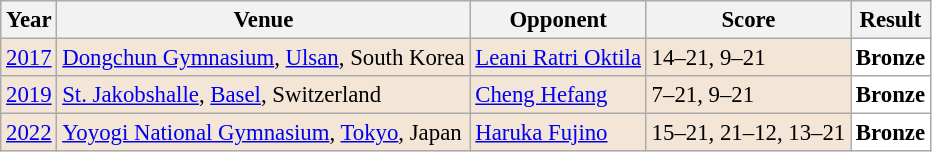<table class="sortable wikitable" style="font-size: 95%;">
<tr>
<th>Year</th>
<th>Venue</th>
<th>Opponent</th>
<th>Score</th>
<th>Result</th>
</tr>
<tr style="background:#F3E6D7">
<td align="center"><a href='#'>2017</a></td>
<td align="left"><a href='#'>Dongchun Gymnasium</a>, <a href='#'>Ulsan</a>, South Korea</td>
<td align="left"> <a href='#'>Leani Ratri Oktila</a></td>
<td align="left">14–21, 9–21</td>
<td style="text-align:left; background:white"> <strong>Bronze</strong></td>
</tr>
<tr style="background:#F3E6D7">
<td align="center"><a href='#'>2019</a></td>
<td align="left"><a href='#'>St. Jakobshalle</a>, <a href='#'>Basel</a>, Switzerland</td>
<td align="left"> <a href='#'>Cheng Hefang</a></td>
<td align="left">7–21, 9–21</td>
<td style="text-align:left; background:white"> <strong>Bronze</strong></td>
</tr>
<tr style="background:#F3E6D7">
<td align="center"><a href='#'>2022</a></td>
<td align="left"><a href='#'>Yoyogi National Gymnasium</a>, <a href='#'>Tokyo</a>, Japan</td>
<td align="left"> <a href='#'>Haruka Fujino</a></td>
<td align="left">15–21, 21–12, 13–21</td>
<td style="text-align:left; background:white"> <strong>Bronze</strong></td>
</tr>
</table>
